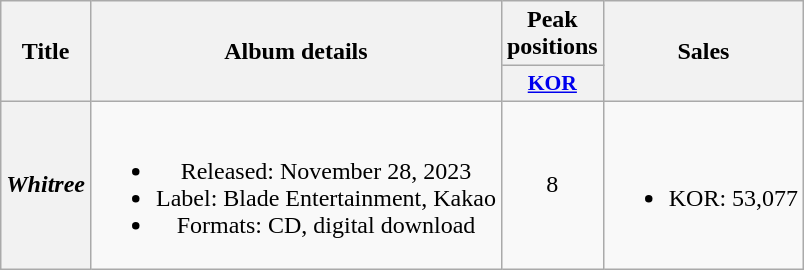<table class="wikitable plainrowheaders" style="text-align:center;">
<tr>
<th scope="col" rowspan="2">Title</th>
<th scope="col" rowspan="2">Album details</th>
<th scope="col" colspan="1">Peak positions</th>
<th scope="col" rowspan="2">Sales</th>
</tr>
<tr>
<th scope="col" style="width:2.2em;font-size:90%;"><a href='#'>KOR</a><br></th>
</tr>
<tr>
<th scope="row"><em>Whitree</em></th>
<td><br><ul><li>Released: November 28, 2023</li><li>Label: Blade Entertainment, Kakao</li><li>Formats: CD, digital download</li></ul></td>
<td>8</td>
<td><br><ul><li>KOR: 53,077</li></ul></td>
</tr>
</table>
